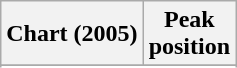<table class="wikitable sortable plainrowheaders" style="text-align:center">
<tr>
<th scope="col">Chart (2005)</th>
<th scope="col">Peak<br> position</th>
</tr>
<tr>
</tr>
<tr>
</tr>
</table>
